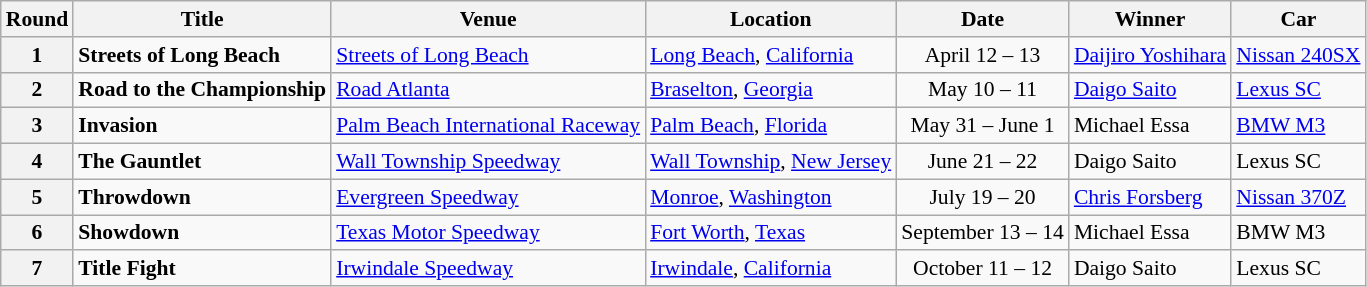<table class="wikitable" style="font-size: 90%;">
<tr>
<th>Round</th>
<th>Title</th>
<th>Venue</th>
<th>Location</th>
<th>Date</th>
<th>Winner</th>
<th>Car</th>
</tr>
<tr>
<th>1</th>
<td><strong>Streets of Long Beach</strong></td>
<td><a href='#'>Streets of Long Beach</a></td>
<td><a href='#'>Long Beach</a>, <a href='#'>California</a></td>
<td align=center>April 12 – 13</td>
<td> <a href='#'>Daijiro Yoshihara</a></td>
<td><a href='#'>Nissan 240SX</a></td>
</tr>
<tr>
<th>2</th>
<td><strong>Road to the Championship</strong></td>
<td><a href='#'>Road Atlanta</a></td>
<td><a href='#'>Braselton</a>, <a href='#'>Georgia</a></td>
<td align=center>May 10 – 11</td>
<td> <a href='#'>Daigo Saito</a></td>
<td><a href='#'>Lexus SC</a></td>
</tr>
<tr>
<th>3</th>
<td><strong>Invasion</strong></td>
<td><a href='#'>Palm Beach International Raceway</a></td>
<td><a href='#'>Palm Beach</a>, <a href='#'>Florida</a></td>
<td align=center>May 31 – June 1</td>
<td> Michael Essa</td>
<td><a href='#'>BMW M3</a></td>
</tr>
<tr>
<th>4</th>
<td><strong>The Gauntlet</strong></td>
<td><a href='#'>Wall Township Speedway</a></td>
<td><a href='#'>Wall Township</a>, <a href='#'>New Jersey</a></td>
<td align=center>June 21 – 22</td>
<td> Daigo Saito</td>
<td>Lexus SC</td>
</tr>
<tr>
<th>5</th>
<td><strong>Throwdown</strong></td>
<td><a href='#'>Evergreen Speedway</a></td>
<td><a href='#'>Monroe</a>, <a href='#'>Washington</a></td>
<td align=center>July 19 – 20</td>
<td> <a href='#'>Chris Forsberg</a></td>
<td><a href='#'>Nissan 370Z</a></td>
</tr>
<tr>
<th>6</th>
<td><strong>Showdown</strong></td>
<td><a href='#'>Texas Motor Speedway</a></td>
<td><a href='#'>Fort Worth</a>, <a href='#'>Texas</a></td>
<td align=center>September 13 – 14</td>
<td> Michael Essa</td>
<td>BMW M3</td>
</tr>
<tr>
<th>7</th>
<td><strong>Title Fight</strong></td>
<td><a href='#'>Irwindale Speedway</a></td>
<td><a href='#'>Irwindale</a>, <a href='#'>California</a></td>
<td align=center>October 11 – 12</td>
<td> Daigo Saito</td>
<td>Lexus SC</td>
</tr>
</table>
